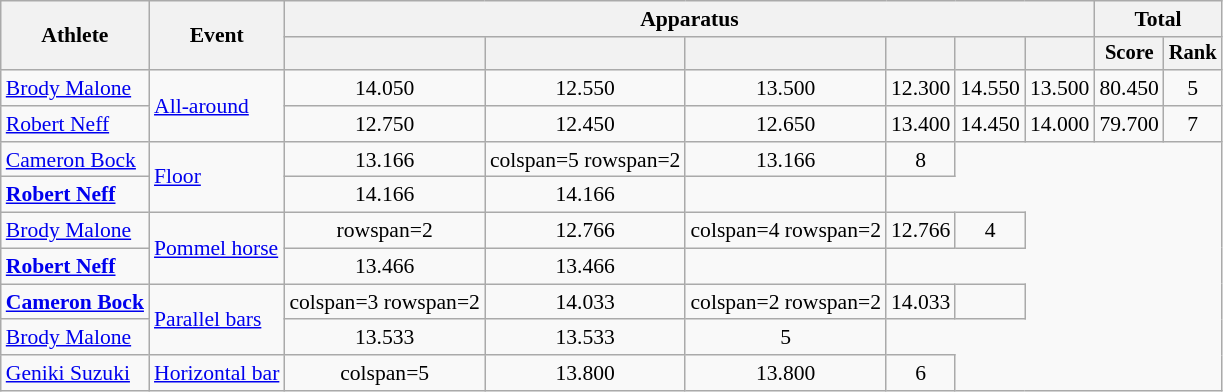<table class=wikitable style=font-size:90%;text-align:center>
<tr>
<th rowspan=2>Athlete</th>
<th rowspan=2>Event</th>
<th colspan=6>Apparatus</th>
<th colspan=2>Total</th>
</tr>
<tr style=font-size:95%>
<th></th>
<th></th>
<th></th>
<th></th>
<th></th>
<th></th>
<th>Score</th>
<th>Rank</th>
</tr>
<tr>
<td align=left><a href='#'>Brody Malone</a></td>
<td align=left rowspan=2><a href='#'>All-around</a></td>
<td>14.050</td>
<td>12.550</td>
<td>13.500</td>
<td>12.300</td>
<td>14.550</td>
<td>13.500</td>
<td>80.450</td>
<td>5</td>
</tr>
<tr>
<td align=left><a href='#'>Robert Neff</a></td>
<td>12.750</td>
<td>12.450</td>
<td>12.650</td>
<td>13.400</td>
<td>14.450</td>
<td>14.000</td>
<td>79.700</td>
<td>7</td>
</tr>
<tr>
<td align=left><a href='#'>Cameron Bock</a></td>
<td align=left rowspan=2><a href='#'>Floor</a></td>
<td>13.166</td>
<td>colspan=5 rowspan=2</td>
<td>13.166</td>
<td>8</td>
</tr>
<tr>
<td align=left><strong><a href='#'>Robert Neff</a></strong></td>
<td>14.166</td>
<td>14.166</td>
<td></td>
</tr>
<tr>
<td align=left><a href='#'>Brody Malone</a></td>
<td align=left rowspan=2><a href='#'>Pommel horse</a></td>
<td>rowspan=2 </td>
<td>12.766</td>
<td>colspan=4 rowspan=2 </td>
<td>12.766</td>
<td>4</td>
</tr>
<tr>
<td align=left><strong><a href='#'>Robert Neff</a></strong></td>
<td>13.466</td>
<td>13.466</td>
<td></td>
</tr>
<tr>
<td align=left><strong><a href='#'>Cameron Bock</a></strong></td>
<td align=left rowspan=2><a href='#'>Parallel bars</a></td>
<td>colspan=3 rowspan=2 </td>
<td>14.033</td>
<td>colspan=2 rowspan=2 </td>
<td>14.033</td>
<td></td>
</tr>
<tr>
<td align=left><a href='#'>Brody Malone</a></td>
<td>13.533</td>
<td>13.533</td>
<td>5</td>
</tr>
<tr>
<td align=left><a href='#'>Geniki Suzuki</a></td>
<td align=left><a href='#'>Horizontal bar</a></td>
<td>colspan=5 </td>
<td>13.800</td>
<td>13.800</td>
<td>6</td>
</tr>
</table>
